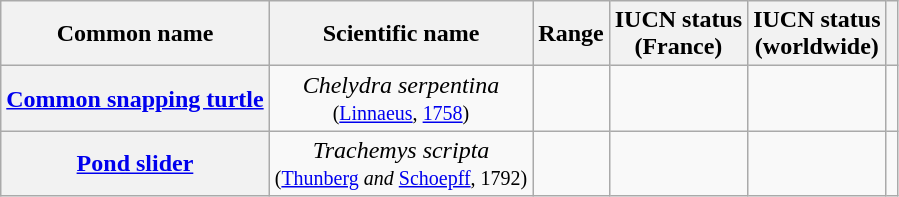<table class="wikitable" style="text-align: center;">
<tr>
<th scope="col">Common name</th>
<th scope="col">Scientific name</th>
<th scope="col">Range</th>
<th scope="col">IUCN status<br>(France)</th>
<th scope="col">IUCN status<br>(worldwide)</th>
<th scope="col"></th>
</tr>
<tr>
<th scope="row"><a href='#'>Common snapping turtle</a><br></th>
<td><em>Chelydra serpentina</em><br><small>(<a href='#'>Linnaeus</a>, <a href='#'>1758</a>)</small></td>
<td></td>
<td></td>
<td></td>
<td></td>
</tr>
<tr>
<th scope="row"><a href='#'>Pond slider</a><br></th>
<td><em>Trachemys scripta</em><br><small>(<a href='#'>Thunberg</a> <em>and</em> <a href='#'>Schoepff</a>, 1792)</small></td>
<td></td>
<td></td>
<td></td>
<td></td>
</tr>
</table>
